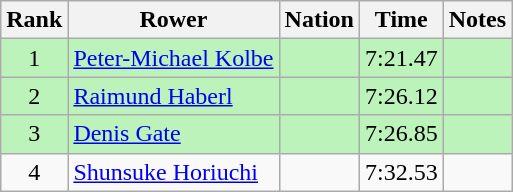<table class="wikitable sortable" style="text-align:center">
<tr>
<th>Rank</th>
<th>Rower</th>
<th>Nation</th>
<th>Time</th>
<th>Notes</th>
</tr>
<tr bgcolor=bbf3bb>
<td>1</td>
<td align=left><a href='#'>Peter-Michael Kolbe</a></td>
<td align=left></td>
<td>7:21.47</td>
<td></td>
</tr>
<tr bgcolor=bbf3bb>
<td>2</td>
<td align=left><a href='#'>Raimund Haberl</a></td>
<td align=left></td>
<td>7:26.12</td>
<td></td>
</tr>
<tr bgcolor=bbf3bb>
<td>3</td>
<td align=left><a href='#'>Denis Gate</a></td>
<td align=left></td>
<td>7:26.85</td>
<td></td>
</tr>
<tr>
<td>4</td>
<td align=left><a href='#'>Shunsuke Horiuchi</a></td>
<td align=left></td>
<td>7:32.53</td>
<td></td>
</tr>
</table>
